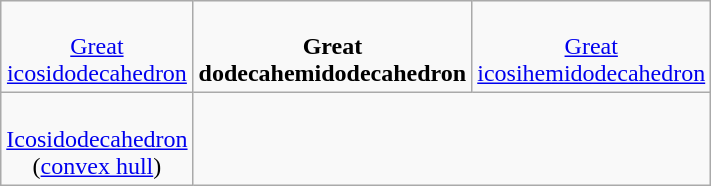<table class="wikitable" width="400" style="vertical-align:top;text-align:center">
<tr>
<td align=center><br><a href='#'>Great icosidodecahedron</a></td>
<td align=center><br><strong>Great dodecahemidodecahedron</strong></td>
<td align=center><br><a href='#'>Great icosihemidodecahedron</a></td>
</tr>
<tr>
<td align=center><br><a href='#'>Icosidodecahedron</a> (<a href='#'>convex hull</a>)</td>
</tr>
</table>
